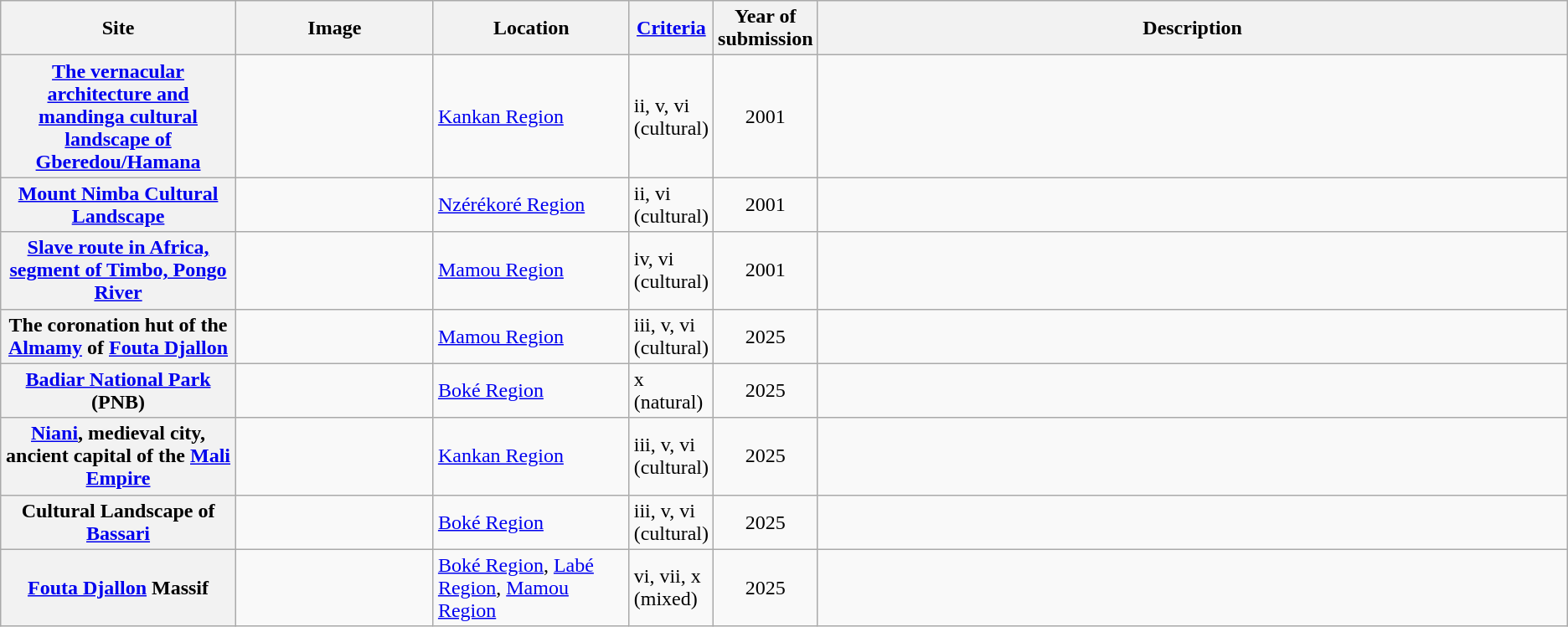<table class="wikitable sortable">
<tr>
<th scope="col" style="width:15%;">Site</th>
<th scope="col" class="unsortable" style="width:150px;">Image</th>
<th scope="col" style="width:12.5%;">Location</th>
<th scope="row" style="width:5%;"><a href='#'>Criteria</a></th>
<th scope="col" style="width:5%;">Year of submission</th>
<th scope="col" class="unsortable">Description</th>
</tr>
<tr>
<th scope="row"><a href='#'>The vernacular architecture and mandinga cultural landscape of Gberedou/Hamana</a></th>
<td></td>
<td><a href='#'>Kankan Region</a> <small></small></td>
<td>ii, v, vi (cultural)</td>
<td align="center">2001</td>
<td></td>
</tr>
<tr>
<th scope="row"><a href='#'>Mount Nimba Cultural Landscape</a></th>
<td></td>
<td><a href='#'>Nzérékoré Region</a> <small></small></td>
<td>ii, vi (cultural)</td>
<td align="center">2001</td>
<td></td>
</tr>
<tr>
<th scope="row"><a href='#'>Slave route in Africa, segment of Timbo, Pongo River</a></th>
<td></td>
<td><a href='#'>Mamou Region</a> <small></small></td>
<td>iv, vi (cultural)</td>
<td align="center">2001</td>
<td></td>
</tr>
<tr>
<th>The coronation hut of the <a href='#'>Almamy</a> of <a href='#'>Fouta Djallon</a></th>
<td></td>
<td><a href='#'>Mamou Region</a> <small></small></td>
<td>iii, v, vi (cultural)</td>
<td align="center">2025</td>
<td></td>
</tr>
<tr>
<th><a href='#'>Badiar National Park</a> (PNB)</th>
<td></td>
<td><a href='#'>Boké Region</a> <small></small></td>
<td>x (natural)</td>
<td align="center">2025</td>
<td></td>
</tr>
<tr>
<th><a href='#'>Niani</a>, medieval city, ancient capital of the <a href='#'>Mali Empire</a></th>
<td></td>
<td><a href='#'>Kankan Region</a> <small><a href='#'></a></small></td>
<td>iii, v, vi (cultural)</td>
<td align="center">2025</td>
<td></td>
</tr>
<tr>
<th>Cultural Landscape of <a href='#'>Bassari</a></th>
<td></td>
<td><a href='#'>Boké Region</a> <small></small></td>
<td>iii, v, vi (cultural)</td>
<td align="center">2025</td>
<td></td>
</tr>
<tr>
<th><a href='#'>Fouta Djallon</a> Massif</th>
<td></td>
<td><a href='#'>Boké Region</a>, <a href='#'>Labé Region</a>, <a href='#'>Mamou Region</a> <small></small></td>
<td>vi, vii, x (mixed)</td>
<td align="center">2025</td>
<td></td>
</tr>
</table>
